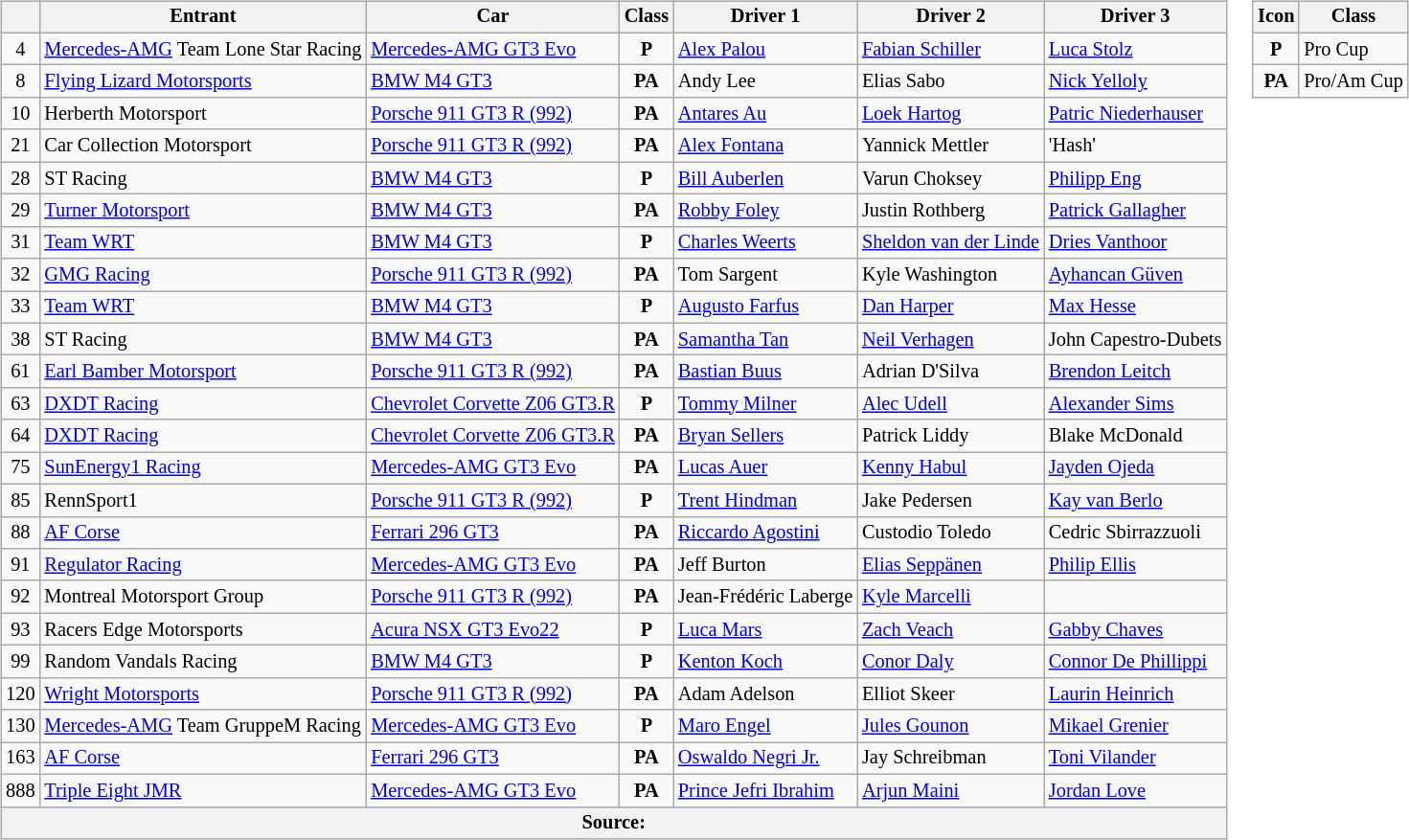<table>
<tr>
<td><br><table class="wikitable" style="font-size: 85%">
<tr>
<th></th>
<th>Entrant</th>
<th>Car</th>
<th>Class</th>
<th>Driver 1</th>
<th>Driver 2</th>
<th>Driver 3</th>
</tr>
<tr>
<td align="center">4</td>
<td> <a href='#'>Mercedes-AMG</a> Team Lone Star Racing</td>
<td><a href='#'>Mercedes-AMG GT3 Evo</a></td>
<td align="center"><strong><span>P</span></strong></td>
<td> <a href='#'>Alex Palou</a></td>
<td> <a href='#'>Fabian Schiller</a></td>
<td> <a href='#'>Luca Stolz</a></td>
</tr>
<tr>
<td align="center">8</td>
<td> <a href='#'>Flying Lizard Motorsports</a></td>
<td><a href='#'>BMW M4 GT3</a></td>
<td align="center"><strong><span>PA</span></strong></td>
<td> Andy Lee</td>
<td> Elias Sabo</td>
<td> <a href='#'>Nick Yelloly</a></td>
</tr>
<tr>
<td align="center">10</td>
<td> Herberth Motorsport</td>
<td><a href='#'>Porsche 911 GT3 R (992)</a></td>
<td align="center"><strong><span>PA</span></strong></td>
<td> <a href='#'>Antares Au</a></td>
<td> <a href='#'>Loek Hartog</a></td>
<td> <a href='#'>Patric Niederhauser</a></td>
</tr>
<tr>
<td align="center">21</td>
<td> Car Collection Motorsport</td>
<td><a href='#'>Porsche 911 GT3 R (992)</a></td>
<td align="center"><strong><span>PA</span></strong></td>
<td> <a href='#'>Alex Fontana</a></td>
<td> Yannick Mettler</td>
<td> 'Hash'</td>
</tr>
<tr>
<td align="center">28</td>
<td> ST Racing</td>
<td><a href='#'>BMW M4 GT3</a></td>
<td align="center"><strong><span>P</span></strong></td>
<td> <a href='#'>Bill Auberlen</a></td>
<td> Varun Choksey</td>
<td> <a href='#'>Philipp Eng</a></td>
</tr>
<tr>
<td align="center">29</td>
<td> <a href='#'>Turner Motorsport</a></td>
<td><a href='#'>BMW M4 GT3</a></td>
<td align="center"><strong><span>PA</span></strong></td>
<td> <a href='#'>Robby Foley</a></td>
<td> Justin Rothberg</td>
<td> <a href='#'>Patrick Gallagher</a></td>
</tr>
<tr>
<td align="center">31</td>
<td> <a href='#'>Team WRT</a></td>
<td><a href='#'>BMW M4 GT3</a></td>
<td align="center"><strong><span>P</span></strong></td>
<td> <a href='#'>Charles Weerts</a></td>
<td> <a href='#'>Sheldon van der Linde</a></td>
<td> <a href='#'>Dries Vanthoor</a></td>
</tr>
<tr>
<td align="center">32</td>
<td> <a href='#'>GMG Racing</a></td>
<td><a href='#'>Porsche 911 GT3 R (992)</a></td>
<td align="center"><strong><span>PA</span></strong></td>
<td> Tom Sargent</td>
<td> Kyle Washington</td>
<td> <a href='#'>Ayhancan Güven</a></td>
</tr>
<tr>
<td align="center">33</td>
<td> <a href='#'>Team WRT</a></td>
<td><a href='#'>BMW M4 GT3</a></td>
<td align="center"><strong><span>P</span></strong></td>
<td> <a href='#'>Augusto Farfus</a></td>
<td> <a href='#'>Dan Harper</a></td>
<td> <a href='#'>Max Hesse</a></td>
</tr>
<tr>
<td align="center">38</td>
<td> ST Racing</td>
<td><a href='#'>BMW M4 GT3</a></td>
<td align="center"><strong><span>PA</span></strong></td>
<td> <a href='#'>Samantha Tan</a></td>
<td> <a href='#'>Neil Verhagen</a></td>
<td> John Capestro-Dubets</td>
</tr>
<tr>
<td align="center">61</td>
<td> <a href='#'>Earl Bamber Motorsport</a></td>
<td><a href='#'>Porsche 911 GT3 R (992)</a></td>
<td align="center"><strong><span>PA</span></strong></td>
<td> <a href='#'>Bastian Buus</a></td>
<td> Adrian D'Silva</td>
<td> <a href='#'>Brendon Leitch</a></td>
</tr>
<tr>
<td align="center">63</td>
<td> <a href='#'>DXDT Racing</a></td>
<td><a href='#'>Chevrolet Corvette Z06 GT3.R</a></td>
<td align="center"><strong><span>P</span></strong></td>
<td> <a href='#'>Tommy Milner</a></td>
<td> <a href='#'>Alec Udell</a></td>
<td> <a href='#'>Alexander Sims</a></td>
</tr>
<tr>
<td align="center">64</td>
<td> <a href='#'>DXDT Racing</a></td>
<td><a href='#'>Chevrolet Corvette Z06 GT3.R</a></td>
<td align="center"><strong><span>PA</span></strong></td>
<td> <a href='#'>Bryan Sellers</a></td>
<td> Patrick Liddy</td>
<td> Blake McDonald</td>
</tr>
<tr>
<td align="center">75</td>
<td> <a href='#'>SunEnergy1 Racing</a></td>
<td><a href='#'>Mercedes-AMG GT3 Evo</a></td>
<td align="center"><strong><span>PA</span></strong></td>
<td> <a href='#'>Lucas Auer</a></td>
<td> <a href='#'>Kenny Habul</a></td>
<td> <a href='#'>Jayden Ojeda</a></td>
</tr>
<tr>
<td align="center">85</td>
<td> RennSport1</td>
<td><a href='#'>Porsche 911 GT3 R (992)</a></td>
<td align="center"><strong><span>P</span></strong></td>
<td> <a href='#'>Trent Hindman</a></td>
<td> Jake Pedersen</td>
<td> <a href='#'>Kay van Berlo</a></td>
</tr>
<tr>
<td align="center">88</td>
<td> <a href='#'>AF Corse</a></td>
<td><a href='#'>Ferrari 296 GT3</a></td>
<td align="center"><strong><span>PA</span></strong></td>
<td> <a href='#'>Riccardo Agostini</a></td>
<td> Custodio Toledo</td>
<td> Cedric Sbirrazzuoli</td>
</tr>
<tr>
<td align="center">91</td>
<td> <a href='#'>Regulator Racing</a></td>
<td><a href='#'>Mercedes-AMG GT3 Evo</a></td>
<td align="center"><strong><span>PA</span></strong></td>
<td> Jeff Burton</td>
<td> <a href='#'>Elias Seppänen</a></td>
<td> <a href='#'>Philip Ellis</a></td>
</tr>
<tr>
<td align="center">92</td>
<td> Montreal Motorsport Group</td>
<td><a href='#'>Porsche 911 GT3 R (992)</a></td>
<td align="center"><strong><span>PA</span></strong></td>
<td> Jean-Frédéric Laberge</td>
<td> <a href='#'>Kyle Marcelli</a></td>
<td></td>
</tr>
<tr>
<td align="center">93</td>
<td> Racers Edge Motorsports</td>
<td><a href='#'>Acura NSX GT3 Evo22</a></td>
<td align="center"><strong><span>P</span></strong></td>
<td> <a href='#'>Luca Mars</a></td>
<td> <a href='#'>Zach Veach</a></td>
<td> <a href='#'>Gabby Chaves</a></td>
</tr>
<tr>
<td align="center">99</td>
<td> Random Vandals Racing</td>
<td><a href='#'>BMW M4 GT3</a></td>
<td align="center"><strong><span>P</span></strong></td>
<td> <a href='#'>Kenton Koch</a></td>
<td> <a href='#'>Conor Daly</a></td>
<td> <a href='#'>Connor De Phillippi</a></td>
</tr>
<tr>
<td align="center">120</td>
<td> <a href='#'>Wright Motorsports</a></td>
<td><a href='#'>Porsche 911 GT3 R (992)</a></td>
<td align="center"><strong><span>PA</span></strong></td>
<td> Adam Adelson</td>
<td> Elliot Skeer</td>
<td> <a href='#'>Laurin Heinrich</a></td>
</tr>
<tr>
<td align="center">130</td>
<td> <a href='#'>Mercedes-AMG</a> Team GruppeM Racing</td>
<td><a href='#'>Mercedes-AMG GT3 Evo</a></td>
<td align="center"><strong><span>P</span></strong></td>
<td> <a href='#'>Maro Engel</a></td>
<td> <a href='#'>Jules Gounon</a></td>
<td> <a href='#'>Mikael Grenier</a></td>
</tr>
<tr>
<td>163</td>
<td> <a href='#'>AF Corse</a></td>
<td><a href='#'>Ferrari 296 GT3</a></td>
<td align="center"><strong><span>PA</span></strong></td>
<td> <a href='#'>Oswaldo Negri Jr.</a></td>
<td> Jay Schreibman</td>
<td> <a href='#'>Toni Vilander</a></td>
</tr>
<tr>
<td>888</td>
<td> <a href='#'>Triple Eight JMR</a></td>
<td><a href='#'>Mercedes-AMG GT3 Evo</a></td>
<td align="center"><strong><span>PA</span></strong></td>
<td> <a href='#'>Prince Jefri Ibrahim</a></td>
<td> <a href='#'>Arjun Maini</a></td>
<td> <a href='#'>Jordan Love</a></td>
</tr>
<tr>
<th colspan=7>Source:</th>
</tr>
</table>
</td>
<td valign="top"><br><table class="wikitable" style="font-size:85%;">
<tr>
<th>Icon</th>
<th>Class</th>
</tr>
<tr>
<td align=center><strong><span>P</span></strong></td>
<td>Pro Cup</td>
</tr>
<tr>
<td align=center><strong><span>PA</span></strong></td>
<td>Pro/Am Cup</td>
</tr>
</table>
</td>
</tr>
</table>
